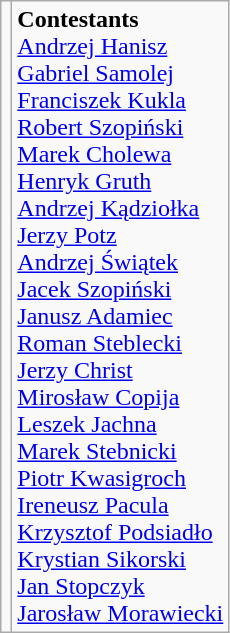<table class="wikitable" style="text-align:center">
<tr>
<td></td>
<td align=left><strong>Contestants</strong><br> <a href='#'>Andrzej Hanisz</a> <br> <a href='#'>Gabriel Samolej</a> <br> <a href='#'>Franciszek Kukla</a> <br> <a href='#'>Robert Szopiński</a> <br> <a href='#'>Marek Cholewa</a> <br> <a href='#'>Henryk Gruth</a> <br> <a href='#'>Andrzej Kądziołka</a> <br> <a href='#'>Jerzy Potz</a> <br> <a href='#'>Andrzej Świątek</a> <br> <a href='#'>Jacek Szopiński</a> <br> <a href='#'>Janusz Adamiec</a> <br> <a href='#'>Roman Steblecki</a> <br> <a href='#'>Jerzy Christ</a> <br> <a href='#'>Mirosław Copija</a> <br> <a href='#'>Leszek Jachna</a> <br> <a href='#'>Marek Stebnicki</a> <br> <a href='#'>Piotr Kwasigroch</a> <br> <a href='#'>Ireneusz Pacula</a> <br> <a href='#'>Krzysztof Podsiadło</a> <br> <a href='#'>Krystian Sikorski</a> <br> <a href='#'>Jan Stopczyk</a> <br> <a href='#'>Jarosław Morawiecki</a></td>
</tr>
</table>
